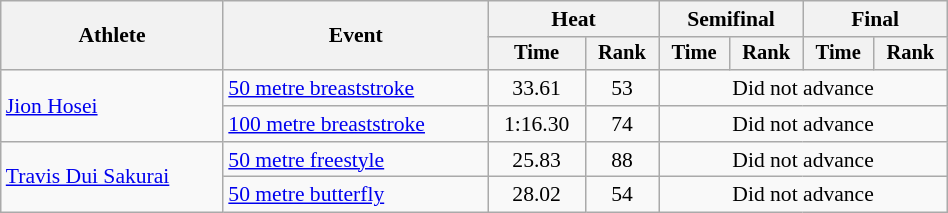<table class="wikitable" style="text-align:center; font-size:90%; width:50%;">
<tr>
<th rowspan="2">Athlete</th>
<th rowspan="2">Event</th>
<th colspan="2">Heat</th>
<th colspan="2">Semifinal</th>
<th colspan="2">Final</th>
</tr>
<tr style="font-size:95%">
<th>Time</th>
<th>Rank</th>
<th>Time</th>
<th>Rank</th>
<th>Time</th>
<th>Rank</th>
</tr>
<tr>
<td align=left rowspan=2><a href='#'>Jion Hosei</a></td>
<td align=left><a href='#'>50 metre breaststroke</a></td>
<td>33.61</td>
<td>53</td>
<td colspan="4">Did not advance</td>
</tr>
<tr>
<td align=left><a href='#'>100 metre breaststroke</a></td>
<td>1:16.30</td>
<td>74</td>
<td colspan="4">Did not advance</td>
</tr>
<tr>
<td align=left rowspan=2><a href='#'>Travis Dui Sakurai</a></td>
<td align=left><a href='#'>50 metre freestyle</a></td>
<td>25.83</td>
<td>88</td>
<td colspan="4">Did not advance</td>
</tr>
<tr>
<td align=left><a href='#'>50 metre butterfly</a></td>
<td>28.02</td>
<td>54</td>
<td colspan="4">Did not advance</td>
</tr>
</table>
